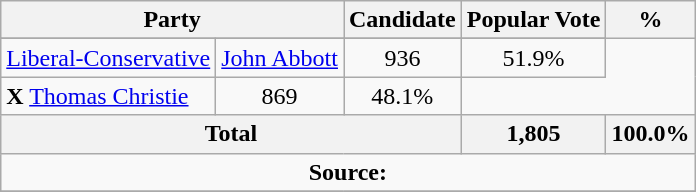<table class="wikitable">
<tr>
<th colspan="2">Party</th>
<th>Candidate</th>
<th>Popular Vote</th>
<th>%</th>
</tr>
<tr>
</tr>
<tr>
<td><a href='#'>Liberal-Conservative</a></td>
<td> <a href='#'>John Abbott</a></td>
<td align=center>936</td>
<td align=center>51.9%</td>
</tr>
<tr>
<td><strong>X</strong> <a href='#'>Thomas Christie</a></td>
<td align=center>869</td>
<td align=center>48.1%</td>
</tr>
<tr>
<th colspan=3 align=center>Total</th>
<th align=right>1,805</th>
<th align=right>100.0%</th>
</tr>
<tr>
<td align="center" colspan=5><strong>Source:</strong> </td>
</tr>
<tr>
</tr>
</table>
